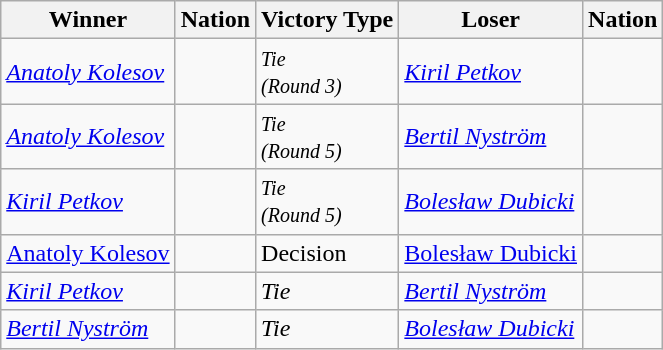<table class="wikitable sortable" style="text-align:left;">
<tr>
<th>Winner</th>
<th>Nation</th>
<th>Victory Type</th>
<th>Loser</th>
<th>Nation</th>
</tr>
<tr style="font-style: italic">
<td><a href='#'>Anatoly Kolesov</a></td>
<td></td>
<td><small>Tie<br>(Round 3)</small></td>
<td><a href='#'>Kiril Petkov</a></td>
<td></td>
</tr>
<tr style="font-style: italic">
<td><a href='#'>Anatoly Kolesov</a></td>
<td></td>
<td><small>Tie<br>(Round 5)</small></td>
<td><a href='#'>Bertil Nyström</a></td>
<td></td>
</tr>
<tr style="font-style: italic">
<td><a href='#'>Kiril Petkov</a></td>
<td></td>
<td><small>Tie<br>(Round 5)</small></td>
<td><a href='#'>Bolesław Dubicki</a></td>
<td></td>
</tr>
<tr>
<td><a href='#'>Anatoly Kolesov</a></td>
<td></td>
<td>Decision</td>
<td><a href='#'>Bolesław Dubicki</a></td>
<td></td>
</tr>
<tr style="font-style: italic">
<td><a href='#'>Kiril Petkov</a></td>
<td></td>
<td>Tie</td>
<td><a href='#'>Bertil Nyström</a></td>
<td></td>
</tr>
<tr style="font-style: italic">
<td><a href='#'>Bertil Nyström</a></td>
<td></td>
<td>Tie</td>
<td><a href='#'>Bolesław Dubicki</a></td>
<td></td>
</tr>
</table>
